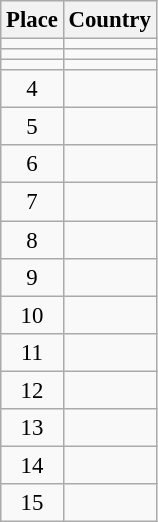<table class="wikitable" style="font-size:95%;">
<tr>
<th>Place</th>
<th>Country</th>
</tr>
<tr>
<td align=center></td>
<td></td>
</tr>
<tr>
<td align=center></td>
<td></td>
</tr>
<tr>
<td align=center></td>
<td></td>
</tr>
<tr>
<td align=center>4</td>
<td></td>
</tr>
<tr>
<td align=center>5</td>
<td></td>
</tr>
<tr>
<td align=center>6</td>
<td></td>
</tr>
<tr>
<td align=center>7</td>
<td></td>
</tr>
<tr>
<td align=center>8</td>
<td></td>
</tr>
<tr>
<td align=center>9</td>
<td></td>
</tr>
<tr>
<td align=center>10</td>
<td></td>
</tr>
<tr>
<td align=center>11</td>
<td></td>
</tr>
<tr>
<td align=center>12</td>
<td></td>
</tr>
<tr>
<td align=center>13</td>
<td></td>
</tr>
<tr>
<td align=center>14</td>
<td></td>
</tr>
<tr>
<td align=center>15</td>
<td></td>
</tr>
</table>
